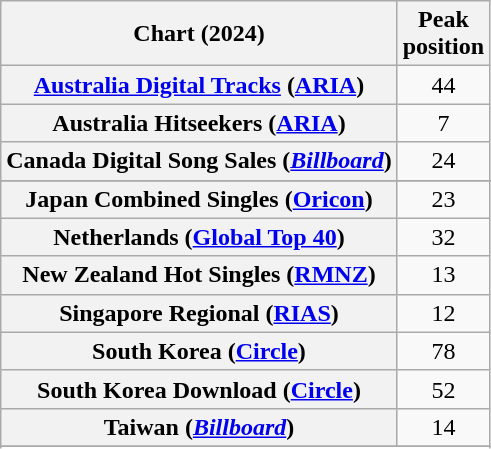<table class="wikitable plainrowheaders sortable" style="text-align:center">
<tr>
<th scope="col">Chart (2024)</th>
<th scope="col">Peak<br>position</th>
</tr>
<tr>
<th scope="row"><a href='#'>Australia Digital Tracks</a> (<a href='#'>ARIA</a>)</th>
<td>44</td>
</tr>
<tr>
<th scope="row">Australia Hitseekers (<a href='#'>ARIA</a>)</th>
<td>7</td>
</tr>
<tr>
<th scope="row">Canada Digital Song Sales (<em><a href='#'>Billboard</a></em>)</th>
<td>24</td>
</tr>
<tr>
</tr>
<tr>
</tr>
<tr>
<th scope="row">Japan Combined Singles (<a href='#'>Oricon</a>)</th>
<td>23</td>
</tr>
<tr>
<th scope="row">Netherlands (<a href='#'>Global Top 40</a>)</th>
<td>32</td>
</tr>
<tr>
<th scope="row">New Zealand Hot Singles (<a href='#'>RMNZ</a>)</th>
<td>13</td>
</tr>
<tr>
<th scope="row">Singapore Regional (<a href='#'>RIAS</a>)</th>
<td>12</td>
</tr>
<tr>
<th scope="row">South Korea  (<a href='#'>Circle</a>)</th>
<td>78</td>
</tr>
<tr>
<th scope="row">South Korea Download (<a href='#'>Circle</a>)</th>
<td>52</td>
</tr>
<tr>
<th scope="row">Taiwan (<em><a href='#'>Billboard</a></em>)</th>
<td>14</td>
</tr>
<tr>
</tr>
<tr>
</tr>
</table>
